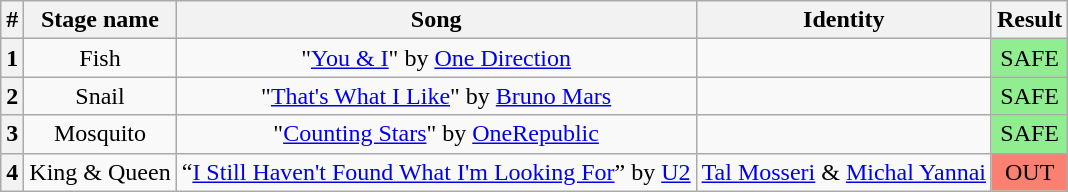<table class="wikitable plainrowheaders" style="text-align: center;">
<tr>
<th>#</th>
<th>Stage name</th>
<th>Song</th>
<th>Identity</th>
<th>Result</th>
</tr>
<tr>
<th>1</th>
<td>Fish</td>
<td>"<a href='#'>You & I</a>" by <a href='#'>One Direction</a></td>
<td></td>
<td bgcolor="lightgreen">SAFE</td>
</tr>
<tr>
<th>2</th>
<td>Snail</td>
<td>"<a href='#'>That's What I Like</a>" by <a href='#'>Bruno Mars</a></td>
<td></td>
<td bgcolor="lightgreen">SAFE</td>
</tr>
<tr>
<th>3</th>
<td>Mosquito</td>
<td>"<a href='#'>Counting Stars</a>" by <a href='#'>OneRepublic</a></td>
<td></td>
<td bgcolor="lightgreen">SAFE</td>
</tr>
<tr>
<th>4</th>
<td>King & Queen</td>
<td>“<a href='#'>I Still Haven't Found What I'm Looking For</a>” by <a href='#'>U2</a></td>
<td><a href='#'>Tal Mosseri</a> & <a href='#'>Michal Yannai</a></td>
<td bgcolor="salmon">OUT</td>
</tr>
</table>
